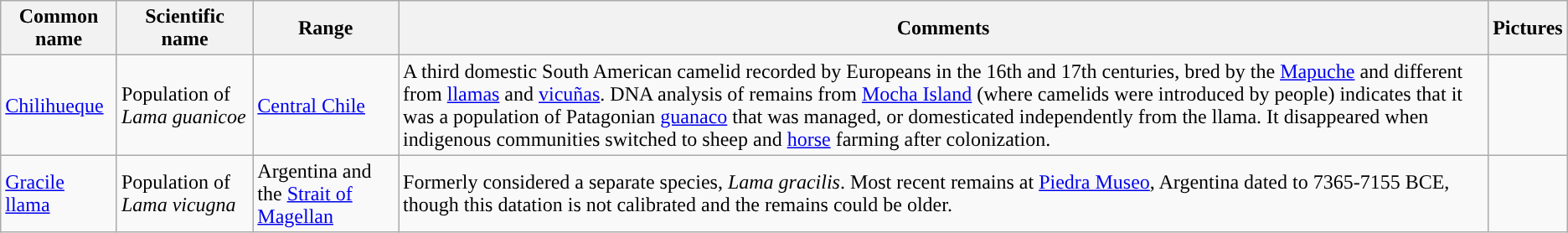<table class="wikitable">
<tr>
<th>Common name</th>
<th>Scientific name</th>
<th>Range</th>
<th class="unsortable">Comments</th>
<th>Pictures</th>
</tr>
<tr>
<td><a href='#'>Chilihueque</a></td>
<td>Population of <em>Lama guanicoe</em></td>
<td><a href='#'>Central Chile</a></td>
<td>A third domestic South American camelid recorded by Europeans in the 16th and 17th centuries, bred by the <a href='#'>Mapuche</a> and different from <a href='#'>llamas</a> and <a href='#'>vicuñas</a>. DNA analysis of remains from <a href='#'>Mocha Island</a> (where camelids were introduced by people) indicates that it was a population of Patagonian <a href='#'>guanaco</a> that was managed, or domesticated independently from the llama. It disappeared when indigenous communities switched to sheep and <a href='#'>horse</a> farming after colonization.</td>
<td></td>
</tr>
<tr>
<td><a href='#'>Gracile llama</a></td>
<td>Population of <em>Lama vicugna</em></td>
<td>Argentina and the <a href='#'>Strait of Magellan</a></td>
<td>Formerly considered a separate species, <em>Lama gracilis</em>. Most recent remains at <a href='#'>Piedra Museo</a>, Argentina dated to 7365-7155 BCE, though this datation is not calibrated and the remains could be older.</td>
</tr>
</table>
